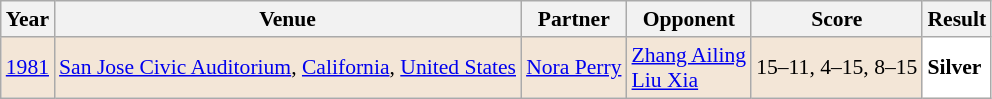<table class="sortable wikitable" style="font-size: 90%;">
<tr>
<th>Year</th>
<th>Venue</th>
<th>Partner</th>
<th>Opponent</th>
<th>Score</th>
<th>Result</th>
</tr>
<tr style="background:#F3E6D7">
<td align="center"><a href='#'>1981</a></td>
<td align="left"><a href='#'>San Jose Civic Auditorium</a>, <a href='#'>California</a>, <a href='#'>United States</a></td>
<td align="left"> <a href='#'>Nora Perry</a></td>
<td align="left"> <a href='#'>Zhang Ailing</a> <br>  <a href='#'>Liu Xia</a></td>
<td align="left">15–11, 4–15, 8–15</td>
<td style="text-align:left; background:white"> <strong>Silver</strong></td>
</tr>
</table>
